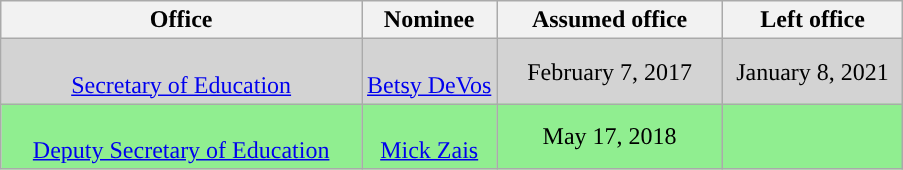<table class="wikitable sortable" style="text-align:center">
<tr>
<th style="width:40%;">Office</th>
<th style="width:15%;">Nominee</th>
<th style="width:25%;" data-sort- type="date">Assumed office</th>
<th style="width:20%;" data-sort- type="date">Left office</th>
</tr>
<tr style="background:lightgray">
<td><br><a href='#'>Secretary of Education</a></td>
<td><br><a href='#'>Betsy DeVos</a></td>
<td>February 7, 2017<br></td>
<td>January 8, 2021</td>
</tr>
<tr style="background:lightgreen">
<td><br><a href='#'>Deputy Secretary of Education</a></td>
<td><br><a href='#'>Mick Zais</a></td>
<td>May 17, 2018<br></td>
<td></td>
</tr>
</table>
